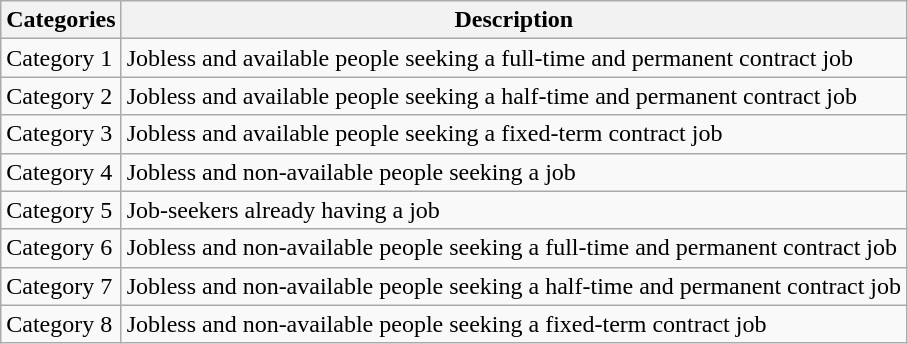<table class="wikitable">
<tr>
<th>Categories</th>
<th>Description</th>
</tr>
<tr>
<td>Category 1</td>
<td>Jobless and available people seeking a full-time and permanent contract job</td>
</tr>
<tr>
<td>Category 2</td>
<td>Jobless and available people seeking a half-time and permanent contract job</td>
</tr>
<tr>
<td>Category 3</td>
<td>Jobless and available people seeking a fixed-term contract job</td>
</tr>
<tr>
<td>Category 4</td>
<td>Jobless and non-available people seeking a job</td>
</tr>
<tr>
<td>Category 5</td>
<td>Job-seekers already having a job</td>
</tr>
<tr>
<td>Category 6</td>
<td>Jobless and non-available people seeking a full-time and permanent contract job</td>
</tr>
<tr>
<td>Category 7</td>
<td>Jobless and non-available people seeking a half-time and permanent contract job</td>
</tr>
<tr>
<td>Category 8</td>
<td>Jobless and non-available people seeking a fixed-term contract job</td>
</tr>
</table>
